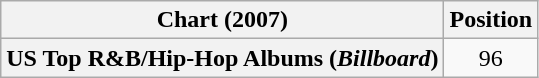<table class="wikitable plainrowheaders" style="text-align:center">
<tr>
<th scope="col">Chart (2007)</th>
<th scope="col">Position</th>
</tr>
<tr>
<th scope="row">US Top R&B/Hip-Hop Albums (<em>Billboard</em>)</th>
<td>96</td>
</tr>
</table>
